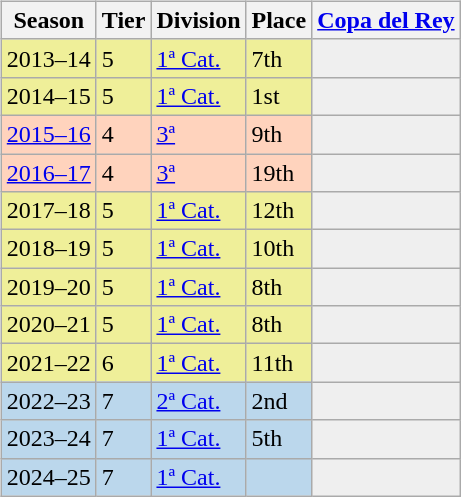<table>
<tr>
<td valign="top" width=0%><br><table class="wikitable">
<tr style="background:#f0f6fa;">
<th>Season</th>
<th>Tier</th>
<th>Division</th>
<th>Place</th>
<th><a href='#'>Copa del Rey</a></th>
</tr>
<tr>
<td style="background:#EFEF99;">2013–14</td>
<td style="background:#EFEF99;">5</td>
<td style="background:#EFEF99;"><a href='#'>1ª Cat.</a></td>
<td style="background:#EFEF99;">7th</td>
<th style="background:#efefef;"></th>
</tr>
<tr>
<td style="background:#EFEF99;">2014–15</td>
<td style="background:#EFEF99;">5</td>
<td style="background:#EFEF99;"><a href='#'>1ª Cat.</a></td>
<td style="background:#EFEF99;">1st</td>
<th style="background:#efefef;"></th>
</tr>
<tr>
<td style="background:#FFD3BD;"><a href='#'>2015–16</a></td>
<td style="background:#FFD3BD;">4</td>
<td style="background:#FFD3BD;"><a href='#'>3ª</a></td>
<td style="background:#FFD3BD;">9th</td>
<th style="background:#efefef;"></th>
</tr>
<tr>
<td style="background:#FFD3BD;"><a href='#'>2016–17</a></td>
<td style="background:#FFD3BD;">4</td>
<td style="background:#FFD3BD;"><a href='#'>3ª</a></td>
<td style="background:#FFD3BD;">19th</td>
<th style="background:#efefef;"></th>
</tr>
<tr>
<td style="background:#EFEF99;">2017–18</td>
<td style="background:#EFEF99;">5</td>
<td style="background:#EFEF99;"><a href='#'>1ª Cat.</a></td>
<td style="background:#EFEF99;">12th</td>
<th style="background:#efefef;"></th>
</tr>
<tr>
<td style="background:#EFEF99;">2018–19</td>
<td style="background:#EFEF99;">5</td>
<td style="background:#EFEF99;"><a href='#'>1ª Cat.</a></td>
<td style="background:#EFEF99;">10th</td>
<th style="background:#efefef;"></th>
</tr>
<tr>
<td style="background:#EFEF99;">2019–20</td>
<td style="background:#EFEF99;">5</td>
<td style="background:#EFEF99;"><a href='#'>1ª Cat.</a></td>
<td style="background:#EFEF99;">8th</td>
<th style="background:#efefef;"></th>
</tr>
<tr>
<td style="background:#EFEF99;">2020–21</td>
<td style="background:#EFEF99;">5</td>
<td style="background:#EFEF99;"><a href='#'>1ª Cat.</a></td>
<td style="background:#EFEF99;">8th</td>
<th style="background:#efefef;"></th>
</tr>
<tr>
<td style="background:#EFEF99;">2021–22</td>
<td style="background:#EFEF99;">6</td>
<td style="background:#EFEF99;"><a href='#'>1ª Cat.</a></td>
<td style="background:#EFEF99;">11th</td>
<th style="background:#efefef;"></th>
</tr>
<tr>
<td style="background:#BBD7EC;">2022–23</td>
<td style="background:#BBD7EC;">7</td>
<td style="background:#BBD7EC;"><a href='#'>2ª Cat.</a></td>
<td style="background:#BBD7EC;">2nd</td>
<th style="background:#efefef;"></th>
</tr>
<tr>
<td style="background:#BBD7EC;">2023–24</td>
<td style="background:#BBD7EC;">7</td>
<td style="background:#BBD7EC;"><a href='#'>1ª Cat.</a></td>
<td style="background:#BBD7EC;">5th</td>
<th style="background:#efefef;"></th>
</tr>
<tr>
<td style="background:#BBD7EC;">2024–25</td>
<td style="background:#BBD7EC;">7</td>
<td style="background:#BBD7EC;"><a href='#'>1ª Cat.</a></td>
<td style="background:#BBD7EC;"></td>
<th style="background:#efefef;"></th>
</tr>
</table>
</td>
</tr>
</table>
